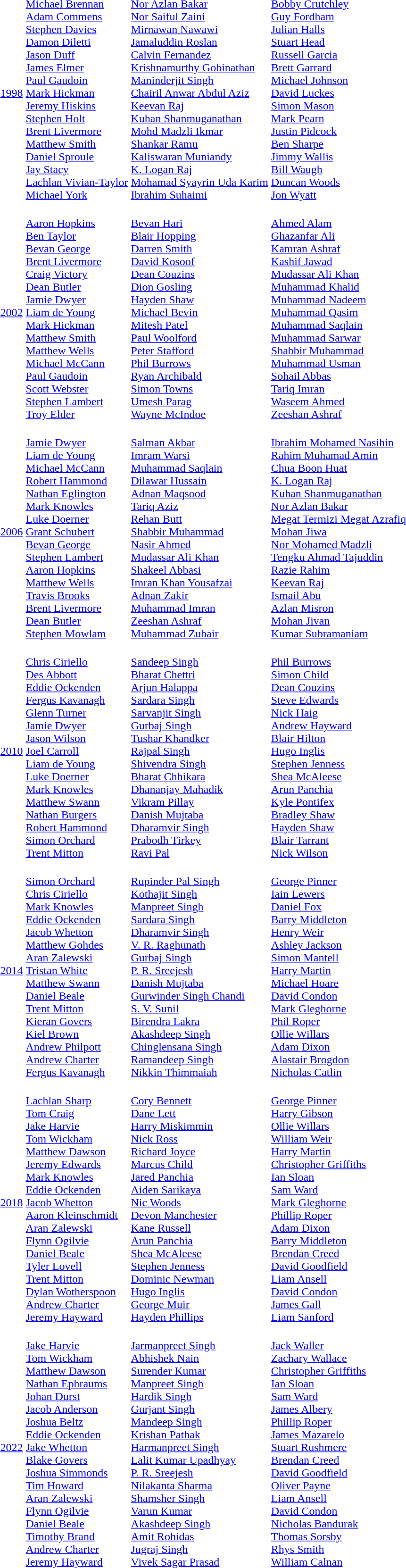<table>
<tr>
<td><a href='#'>1998</a></td>
<td><br><a href='#'>Michael Brennan</a><br><a href='#'>Adam Commens</a><br><a href='#'>Stephen Davies</a><br><a href='#'>Damon Diletti</a><br><a href='#'>Jason Duff</a><br><a href='#'>James Elmer</a><br><a href='#'>Paul Gaudoin</a><br><a href='#'>Mark Hickman</a><br><a href='#'>Jeremy Hiskins</a><br><a href='#'>Stephen Holt</a><br><a href='#'>Brent Livermore</a><br><a href='#'>Matthew Smith</a><br><a href='#'>Daniel Sproule</a><br><a href='#'>Jay Stacy</a><br><a href='#'>Lachlan Vivian-Taylor</a><br><a href='#'>Michael York</a></td>
<td><br><a href='#'>Nor Azlan Bakar</a><br><a href='#'>Nor Saiful Zaini</a><br><a href='#'>Mirnawan Nawawi</a><br><a href='#'>Jamaluddin Roslan</a><br><a href='#'>Calvin Fernandez</a><br><a href='#'>Krishnamurthy Gobinathan</a><br><a href='#'>Maninderjit Singh</a><br><a href='#'>Chairil Anwar Abdul Aziz</a><br><a href='#'>Keevan Raj</a><br><a href='#'>Kuhan Shanmuganathan</a><br><a href='#'>Mohd Madzli Ikmar</a><br><a href='#'>Shankar Ramu</a><br><a href='#'>Kaliswaran Muniandy</a><br><a href='#'>K. Logan Raj</a><br><a href='#'>Mohamad Syayrin Uda Karim</a><br><a href='#'>Ibrahim Suhaimi</a></td>
<td><br><a href='#'>Bobby Crutchley</a><br><a href='#'>Guy Fordham</a><br><a href='#'>Julian Halls</a><br><a href='#'>Stuart Head</a><br><a href='#'>Russell Garcia</a><br><a href='#'>Brett Garrard</a><br><a href='#'>Michael Johnson</a><br><a href='#'>David Luckes</a><br><a href='#'>Simon Mason</a><br><a href='#'>Mark Pearn</a><br><a href='#'>Justin Pidcock</a><br><a href='#'>Ben Sharpe</a><br><a href='#'>Jimmy Wallis</a><br><a href='#'>Bill Waugh</a><br><a href='#'>Duncan Woods</a><br><a href='#'>Jon Wyatt</a></td>
</tr>
<tr>
<td><a href='#'>2002</a></td>
<td><br><a href='#'>Aaron Hopkins</a><br><a href='#'>Ben Taylor</a><br><a href='#'>Bevan George</a><br><a href='#'>Brent Livermore</a><br><a href='#'>Craig Victory</a><br><a href='#'>Dean Butler</a><br><a href='#'>Jamie Dwyer</a><br><a href='#'>Liam de Young</a><br><a href='#'>Mark Hickman</a><br><a href='#'>Matthew Smith</a><br><a href='#'>Matthew Wells</a><br><a href='#'>Michael McCann</a><br><a href='#'>Paul Gaudoin</a><br><a href='#'>Scott Webster</a><br><a href='#'>Stephen Lambert</a><br><a href='#'>Troy Elder</a></td>
<td><br><a href='#'>Bevan Hari</a><br><a href='#'>Blair Hopping</a><br><a href='#'>Darren Smith</a><br><a href='#'>David Kosoof</a><br><a href='#'>Dean Couzins</a><br><a href='#'>Dion Gosling</a><br><a href='#'>Hayden Shaw</a><br><a href='#'>Michael Bevin</a><br><a href='#'>Mitesh Patel</a><br><a href='#'>Paul Woolford</a><br><a href='#'>Peter Stafford</a><br><a href='#'>Phil Burrows</a><br><a href='#'>Ryan Archibald</a><br><a href='#'>Simon Towns</a><br><a href='#'>Umesh Parag</a><br><a href='#'>Wayne McIndoe</a></td>
<td><br><a href='#'>Ahmed Alam</a><br><a href='#'>Ghazanfar Ali</a><br><a href='#'>Kamran Ashraf</a><br><a href='#'>Kashif Jawad</a><br><a href='#'>Mudassar Ali Khan</a><br><a href='#'>Muhammad Khalid</a><br><a href='#'>Muhammad Nadeem</a><br><a href='#'>Muhammad Qasim</a><br><a href='#'>Muhammad Saqlain</a><br><a href='#'>Muhammad Sarwar</a><br><a href='#'>Shabbir Muhammad</a><br><a href='#'>Muhammad Usman</a><br><a href='#'>Sohail Abbas</a><br><a href='#'>Tariq Imran</a><br><a href='#'>Waseem Ahmed</a><br><a href='#'>Zeeshan Ashraf</a></td>
</tr>
<tr>
<td><a href='#'>2006</a></td>
<td><br><a href='#'>Jamie Dwyer</a><br><a href='#'>Liam de Young</a><br><a href='#'>Michael McCann</a><br><a href='#'>Robert Hammond</a><br><a href='#'>Nathan Eglington</a><br><a href='#'>Mark Knowles</a><br><a href='#'>Luke Doerner</a><br><a href='#'>Grant Schubert</a><br><a href='#'>Bevan George</a><br><a href='#'>Stephen Lambert</a><br><a href='#'>Aaron Hopkins</a><br><a href='#'>Matthew Wells</a><br><a href='#'>Travis Brooks</a><br><a href='#'>Brent Livermore</a><br><a href='#'>Dean Butler</a><br><a href='#'>Stephen Mowlam</a></td>
<td><br><a href='#'>Salman Akbar</a><br><a href='#'>Imram Warsi</a><br><a href='#'>Muhammad Saqlain</a><br><a href='#'>Dilawar Hussain</a><br><a href='#'>Adnan Maqsood</a><br><a href='#'>Tariq Aziz</a><br><a href='#'>Rehan Butt</a><br><a href='#'>Shabbir Muhammad</a><br><a href='#'>Nasir Ahmed</a><br><a href='#'>Mudassar Ali Khan</a><br><a href='#'>Shakeel Abbasi</a><br><a href='#'>Imran Khan Yousafzai</a><br><a href='#'>Adnan Zakir</a><br><a href='#'>Muhammad Imran</a><br><a href='#'>Zeeshan Ashraf</a><br><a href='#'>Muhammad Zubair</a></td>
<td><br><a href='#'>Ibrahim Mohamed Nasihin</a><br><a href='#'>Rahim Muhamad Amin</a><br><a href='#'>Chua Boon Huat</a><br><a href='#'>K. Logan Raj</a><br><a href='#'>Kuhan Shanmuganathan</a><br><a href='#'>Nor Azlan Bakar</a><br><a href='#'>Megat Termizi Megat Azrafiq</a><br><a href='#'>Mohan Jiwa</a><br><a href='#'>Nor Mohamed Madzli</a><br><a href='#'>Tengku Ahmad Tajuddin</a><br><a href='#'>Razie Rahim</a><br><a href='#'>Keevan Raj</a><br><a href='#'>Ismail Abu</a><br><a href='#'>Azlan Misron</a><br><a href='#'>Mohan Jivan</a><br><a href='#'>Kumar Subramaniam</a></td>
</tr>
<tr>
<td><a href='#'>2010</a></td>
<td><br><a href='#'>Chris Ciriello</a><br><a href='#'>Des Abbott</a><br><a href='#'>Eddie Ockenden</a><br><a href='#'>Fergus Kavanagh</a><br><a href='#'>Glenn Turner</a><br><a href='#'>Jamie Dwyer</a><br><a href='#'>Jason Wilson</a><br><a href='#'>Joel Carroll</a><br><a href='#'>Liam de Young</a><br><a href='#'>Luke Doerner</a><br><a href='#'>Mark Knowles</a><br><a href='#'>Matthew Swann</a><br><a href='#'>Nathan Burgers</a><br><a href='#'>Robert Hammond</a><br><a href='#'>Simon Orchard</a><br><a href='#'>Trent Mitton</a></td>
<td><br><a href='#'>Sandeep Singh</a> <br><a href='#'>Bharat Chettri</a><br><a href='#'>Arjun Halappa</a><br><a href='#'>Sardara Singh</a><br><a href='#'>Sarvanjit Singh</a><br><a href='#'>Gurbaj Singh</a><br><a href='#'>Tushar Khandker</a><br><a href='#'>Rajpal Singh</a><br><a href='#'>Shivendra Singh</a><br><a href='#'>Bharat Chhikara</a><br><a href='#'>Dhananjay Mahadik</a><br><a href='#'>Vikram Pillay</a><br><a href='#'>Danish Mujtaba</a><br><a href='#'>Dharamvir Singh</a><br><a href='#'>Prabodh Tirkey</a><br><a href='#'>Ravi Pal</a></td>
<td><br><a href='#'>Phil Burrows</a><br><a href='#'>Simon Child</a><br><a href='#'>Dean Couzins</a><br><a href='#'>Steve Edwards</a><br><a href='#'>Nick Haig</a><br><a href='#'>Andrew Hayward</a><br><a href='#'>Blair Hilton</a><br><a href='#'>Hugo Inglis</a><br><a href='#'>Stephen Jenness</a><br><a href='#'>Shea McAleese</a><br><a href='#'>Arun Panchia</a><br><a href='#'>Kyle Pontifex</a><br><a href='#'>Bradley Shaw</a><br><a href='#'>Hayden Shaw</a><br><a href='#'>Blair Tarrant</a><br><a href='#'>Nick Wilson</a></td>
</tr>
<tr>
<td><a href='#'>2014</a></td>
<td><br><a href='#'>Simon Orchard</a><br> <a href='#'>Chris Ciriello</a><br> <a href='#'>Mark Knowles</a><br> <a href='#'>Eddie Ockenden</a><br> <a href='#'>Jacob Whetton</a><br> <a href='#'>Matthew Gohdes</a><br> <a href='#'>Aran Zalewski</a><br> <a href='#'>Tristan White</a><br> <a href='#'>Matthew Swann</a><br> <a href='#'>Daniel Beale</a><br><a href='#'>Trent Mitton</a><br> <a href='#'>Kieran Govers</a><br> <a href='#'>Kiel Brown</a><br> <a href='#'>Andrew Philpott</a><br> <a href='#'>Andrew Charter</a><br> <a href='#'>Fergus Kavanagh</a></td>
<td><br><a href='#'>Rupinder Pal Singh</a><br> <a href='#'>Kothajit Singh</a><br> <a href='#'>Manpreet Singh</a><br> <a href='#'>Sardara Singh</a><br> <a href='#'>Dharamvir Singh</a><br> <a href='#'>V. R. Raghunath</a><br> <a href='#'>Gurbaj Singh</a><br> <a href='#'>P. R. Sreejesh</a><br> <a href='#'>Danish Mujtaba</a><br> <a href='#'>Gurwinder Singh Chandi</a><br> <a href='#'>S. V. Sunil</a><br> <a href='#'>Birendra Lakra</a><br> <a href='#'>Akashdeep Singh</a><br> <a href='#'>Chinglensana Singh</a><br> <a href='#'>Ramandeep Singh</a><br> <a href='#'>Nikkin Thimmaiah</a></td>
<td><br><a href='#'>George Pinner</a><br> <a href='#'>Iain Lewers</a><br> <a href='#'>Daniel Fox</a><br> <a href='#'>Barry Middleton</a><br> <a href='#'>Henry Weir</a><br> <a href='#'>Ashley Jackson</a><br> <a href='#'>Simon Mantell</a><br> <a href='#'>Harry Martin</a><br> <a href='#'>Michael Hoare</a><br> <a href='#'>David Condon</a><br> <a href='#'>Mark Gleghorne</a><br> <a href='#'>Phil Roper</a><br> <a href='#'>Ollie Willars</a><br> <a href='#'>Adam Dixon</a><br> <a href='#'>Alastair Brogdon</a><br> <a href='#'>Nicholas Catlin</a></td>
</tr>
<tr>
<td><a href='#'>2018</a></td>
<td><br><a href='#'>Lachlan Sharp</a><br><a href='#'>Tom Craig</a><br><a href='#'>Jake Harvie</a><br><a href='#'>Tom Wickham</a><br><a href='#'>Matthew Dawson</a><br><a href='#'>Jeremy Edwards</a><br><a href='#'>Mark Knowles</a><br><a href='#'>Eddie Ockenden</a><br><a href='#'>Jacob Whetton</a><br><a href='#'>Aaron Kleinschmidt</a><br><a href='#'>Aran Zalewski</a><br><a href='#'>Flynn Ogilvie</a><br><a href='#'>Daniel Beale</a><br><a href='#'>Tyler Lovell</a><br><a href='#'>Trent Mitton</a><br><a href='#'>Dylan Wotherspoon</a><br><a href='#'>Andrew Charter</a><br><a href='#'>Jeremy Hayward</a></td>
<td><br><a href='#'>Cory Bennett</a><br><a href='#'>Dane Lett</a><br><a href='#'>Harry Miskimmin</a><br><a href='#'>Nick Ross</a><br><a href='#'>Richard Joyce</a><br><a href='#'>Marcus Child</a><br><a href='#'>Jared Panchia</a><br><a href='#'>Aiden Sarikaya</a><br><a href='#'>Nic Woods</a><br><a href='#'>Devon Manchester</a><br><a href='#'>Kane Russell</a><br><a href='#'>Arun Panchia</a><br><a href='#'>Shea McAleese</a><br><a href='#'>Stephen Jenness</a><br><a href='#'>Dominic Newman</a><br><a href='#'>Hugo Inglis</a><br><a href='#'>George Muir</a><br><a href='#'>Hayden Phillips</a></td>
<td><br><a href='#'>George Pinner</a><br><a href='#'>Harry Gibson</a><br><a href='#'>Ollie Willars</a><br><a href='#'>William Weir</a><br><a href='#'>Harry Martin</a><br><a href='#'>Christopher Griffiths</a><br><a href='#'>Ian Sloan</a><br><a href='#'>Sam Ward</a><br><a href='#'>Mark Gleghorne</a><br><a href='#'>Phillip Roper</a><br><a href='#'>Adam Dixon</a><br><a href='#'>Barry Middleton</a><br><a href='#'>Brendan Creed</a><br><a href='#'>David Goodfield</a><br><a href='#'>Liam Ansell</a><br><a href='#'>David Condon</a><br><a href='#'>James Gall</a><br><a href='#'>Liam Sanford</a></td>
</tr>
<tr>
<td><a href='#'>2022</a></td>
<td><br><a href='#'>Jake Harvie</a><br><a href='#'>Tom Wickham</a><br><a href='#'>Matthew Dawson</a><br><a href='#'>Nathan Ephraums</a><br><a href='#'>Johan Durst</a><br><a href='#'>Jacob Anderson</a><br><a href='#'>Joshua Beltz</a><br><a href='#'>Eddie Ockenden</a><br><a href='#'>Jake Whetton</a><br><a href='#'>Blake Govers</a><br><a href='#'>Joshua Simmonds</a><br><a href='#'>Tim Howard</a><br><a href='#'>Aran Zalewski</a><br><a href='#'>Flynn Ogilvie</a><br><a href='#'>Daniel Beale</a><br><a href='#'>Timothy Brand</a><br><a href='#'>Andrew Charter</a><br><a href='#'>Jeremy Hayward</a></td>
<td><br><a href='#'>Jarmanpreet Singh</a><br><a href='#'>Abhishek Nain</a><br><a href='#'>Surender Kumar</a><br><a href='#'>Manpreet Singh</a><br><a href='#'>Hardik Singh</a><br><a href='#'>Gurjant Singh</a><br><a href='#'>Mandeep Singh</a><br><a href='#'>Krishan Pathak</a><br><a href='#'>Harmanpreet Singh</a><br><a href='#'>Lalit Kumar Upadhyay</a><br><a href='#'>P. R. Sreejesh</a><br><a href='#'>Nilakanta Sharma</a><br><a href='#'>Shamsher Singh</a><br><a href='#'>Varun Kumar</a><br><a href='#'>Akashdeep Singh</a><br><a href='#'>Amit Rohidas</a><br><a href='#'>Jugraj Singh</a><br><a href='#'>Vivek Sagar Prasad</a></td>
<td><br><a href='#'>Jack Waller</a><br><a href='#'>Zachary Wallace</a><br><a href='#'>Christopher Griffiths</a><br><a href='#'>Ian Sloan</a><br><a href='#'>Sam Ward</a><br><a href='#'>James Albery</a><br><a href='#'>Phillip Roper</a><br><a href='#'>James Mazarelo</a><br><a href='#'>Stuart Rushmere</a><br><a href='#'>Brendan Creed</a><br><a href='#'>David Goodfield</a><br><a href='#'>Oliver Payne</a><br><a href='#'>Liam Ansell</a><br><a href='#'>David Condon</a><br><a href='#'>Nicholas Bandurak</a><br><a href='#'>Thomas Sorsby</a><br><a href='#'>Rhys Smith</a><br><a href='#'>William Calnan</a></td>
</tr>
</table>
